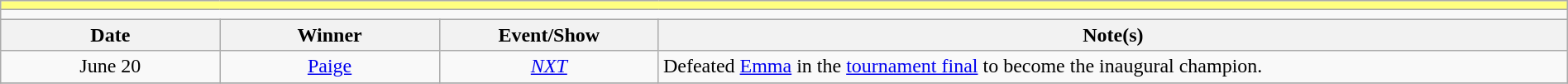<table class="wikitable" style="text-align:center; width:100%;">
<tr style="background:#FFFF80;">
<td colspan="5"></td>
</tr>
<tr>
<td colspan="5"><strong></strong></td>
</tr>
<tr>
<th width=14%>Date</th>
<th width=14%>Winner</th>
<th width=14%>Event/Show</th>
<th width=58%>Note(s)</th>
</tr>
<tr>
<td>June 20<br></td>
<td><a href='#'>Paige</a></td>
<td><em><a href='#'>NXT</a></em></td>
<td align=left>Defeated <a href='#'>Emma</a> in the <a href='#'>tournament final</a> to become the inaugural champion.</td>
</tr>
<tr>
</tr>
</table>
